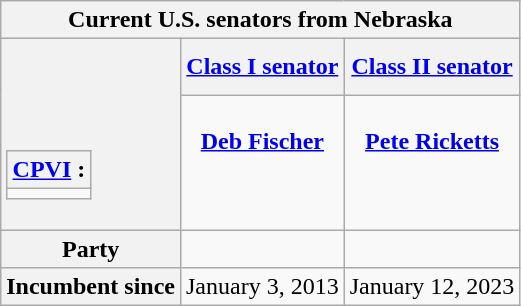<table class="wikitable floatright" style="text-align: center;">
<tr>
<th colspan=3>Current U.S. senators from Nebraska</th>
</tr>
<tr>
<th rowspan=2><br><br><br><table class="wikitable">
<tr>
<th><a href='#'>CPVI</a> :</th>
</tr>
<tr>
<td></td>
</tr>
</table>
</th>
<th><a href='#'>Class I senator</a></th>
<th><a href='#'>Class II senator</a></th>
</tr>
<tr style="vertical-align: top;">
<td><br><strong><a href='#'>Deb Fischer</a></strong><br><br></td>
<td><br><strong><a href='#'>Pete Ricketts</a></strong><br><br></td>
</tr>
<tr>
<th>Party</th>
<td></td>
<td></td>
</tr>
<tr>
<th>Incumbent since</th>
<td>January 3, 2013</td>
<td>January 12, 2023</td>
</tr>
</table>
